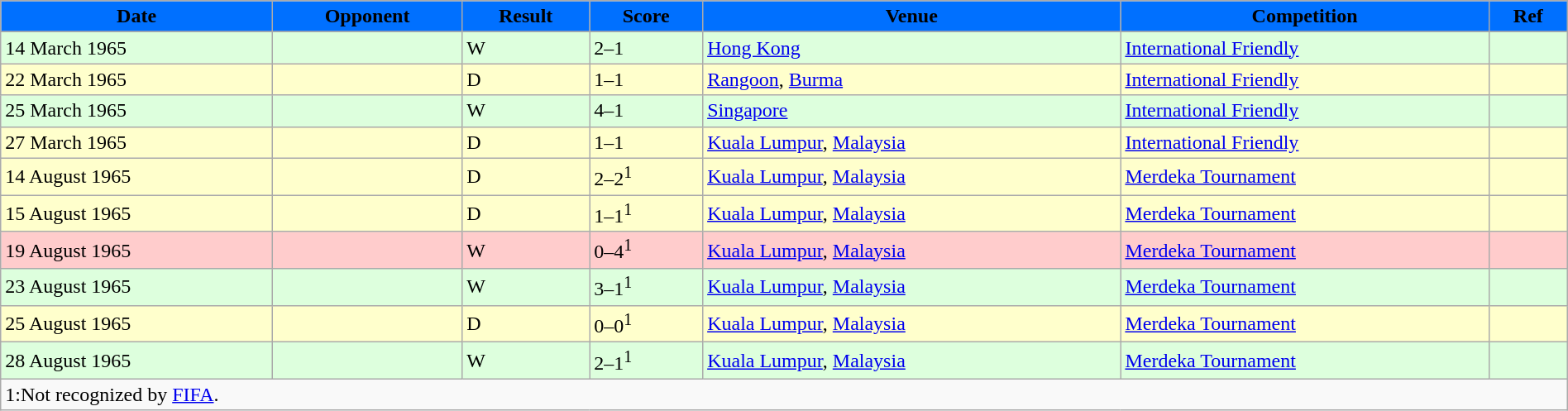<table width=100% class="wikitable">
<tr>
<th style="background:#0070FF;"><span>Date</span></th>
<th style="background:#0070FF;"><span>Opponent</span></th>
<th style="background:#0070FF;"><span>Result</span></th>
<th style="background:#0070FF;"><span>Score</span></th>
<th style="background:#0070FF;"><span>Venue</span></th>
<th style="background:#0070FF;"><span>Competition</span></th>
<th style="background:#0070FF;"><span>Ref</span></th>
</tr>
<tr>
</tr>
<tr style="background:#dfd;">
<td>14 March 1965</td>
<td></td>
<td>W</td>
<td>2–1</td>
<td> <a href='#'>Hong Kong</a></td>
<td><a href='#'>International Friendly</a></td>
<td></td>
</tr>
<tr style="background:#ffc;">
<td>22 March 1965</td>
<td></td>
<td>D</td>
<td>1–1</td>
<td> <a href='#'>Rangoon</a>, <a href='#'>Burma</a></td>
<td><a href='#'>International Friendly</a></td>
<td></td>
</tr>
<tr style="background:#dfd;">
<td>25 March 1965</td>
<td></td>
<td>W</td>
<td>4–1</td>
<td> <a href='#'>Singapore</a></td>
<td><a href='#'>International Friendly</a></td>
<td></td>
</tr>
<tr style="background:#ffc;">
<td>27 March 1965</td>
<td></td>
<td>D</td>
<td>1–1</td>
<td> <a href='#'>Kuala Lumpur</a>, <a href='#'>Malaysia</a></td>
<td><a href='#'>International Friendly</a></td>
<td></td>
</tr>
<tr style="background:#ffc;">
<td>14 August 1965</td>
<td></td>
<td>D</td>
<td>2–2<sup>1</sup></td>
<td> <a href='#'>Kuala Lumpur</a>, <a href='#'>Malaysia</a></td>
<td><a href='#'>Merdeka Tournament</a></td>
<td></td>
</tr>
<tr style="background:#ffc;">
<td>15 August 1965</td>
<td></td>
<td>D</td>
<td>1–1<sup>1</sup></td>
<td> <a href='#'>Kuala Lumpur</a>, <a href='#'>Malaysia</a></td>
<td><a href='#'>Merdeka Tournament</a></td>
<td></td>
</tr>
<tr style="background:#fcc;">
<td>19 August 1965</td>
<td></td>
<td>W</td>
<td>0–4<sup>1</sup></td>
<td> <a href='#'>Kuala Lumpur</a>, <a href='#'>Malaysia</a></td>
<td><a href='#'>Merdeka Tournament</a></td>
<td></td>
</tr>
<tr style="background:#dfd;">
<td>23 August 1965</td>
<td></td>
<td>W</td>
<td>3–1<sup>1</sup></td>
<td> <a href='#'>Kuala Lumpur</a>, <a href='#'>Malaysia</a></td>
<td><a href='#'>Merdeka Tournament</a></td>
<td></td>
</tr>
<tr style="background:#ffc;">
<td>25 August 1965</td>
<td></td>
<td>D</td>
<td>0–0<sup>1</sup></td>
<td> <a href='#'>Kuala Lumpur</a>, <a href='#'>Malaysia</a></td>
<td><a href='#'>Merdeka Tournament</a></td>
<td></td>
</tr>
<tr style="background:#dfd;">
<td>28 August 1965</td>
<td></td>
<td>W</td>
<td>2–1<sup>1</sup></td>
<td> <a href='#'>Kuala Lumpur</a>, <a href='#'>Malaysia</a></td>
<td><a href='#'>Merdeka Tournament</a></td>
<td></td>
</tr>
<tr>
<td colspan=7 align=left>1:Not recognized by <a href='#'>FIFA</a>.</td>
</tr>
</table>
